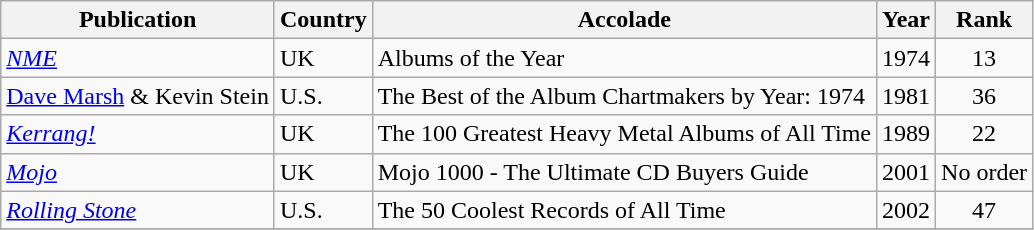<table class="wikitable">
<tr>
<th>Publication</th>
<th>Country</th>
<th>Accolade</th>
<th>Year</th>
<th>Rank</th>
</tr>
<tr>
<td><em><a href='#'>NME</a></em></td>
<td>UK</td>
<td>Albums of the Year</td>
<td>1974</td>
<td align="center">13</td>
</tr>
<tr>
<td><a href='#'>Dave Marsh</a> & Kevin Stein</td>
<td>U.S.</td>
<td>The Best of the Album Chartmakers by Year: 1974</td>
<td>1981</td>
<td align="center">36</td>
</tr>
<tr>
<td><em><a href='#'>Kerrang!</a></em></td>
<td>UK</td>
<td>The 100 Greatest Heavy Metal Albums of All Time</td>
<td>1989</td>
<td align="center">22</td>
</tr>
<tr>
<td><em><a href='#'>Mojo</a></em></td>
<td>UK</td>
<td>Mojo 1000 - The Ultimate CD Buyers Guide</td>
<td>2001</td>
<td align="center">No order</td>
</tr>
<tr>
<td><em><a href='#'>Rolling Stone</a></em></td>
<td>U.S.</td>
<td>The 50 Coolest Records of All Time</td>
<td>2002</td>
<td align="center">47</td>
</tr>
<tr>
</tr>
</table>
